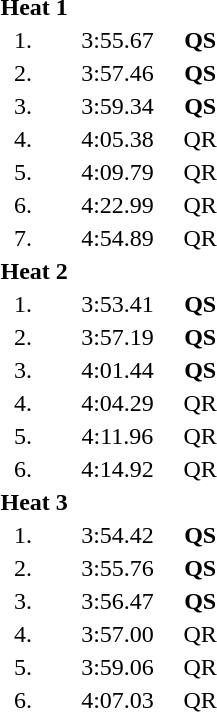<table style="text-align:center">
<tr>
<td colspan=4 align=left><strong>Heat 1</strong></td>
</tr>
<tr>
<td width=30>1.</td>
<td align=left></td>
<td width=80>3:55.67</td>
<td><strong>QS</strong></td>
</tr>
<tr>
<td>2.</td>
<td align=left></td>
<td>3:57.46</td>
<td><strong>QS</strong></td>
</tr>
<tr>
<td>3.</td>
<td align=left></td>
<td>3:59.34</td>
<td><strong>QS</strong></td>
</tr>
<tr>
<td>4.</td>
<td align=left></td>
<td>4:05.38</td>
<td>QR</td>
</tr>
<tr>
<td>5.</td>
<td align=left></td>
<td>4:09.79</td>
<td>QR</td>
</tr>
<tr>
<td>6.</td>
<td align=left></td>
<td>4:22.99</td>
<td>QR</td>
</tr>
<tr>
<td>7.</td>
<td align=left></td>
<td>4:54.89</td>
<td>QR</td>
</tr>
<tr>
<td colspan=4 align=left><strong>Heat 2</strong></td>
</tr>
<tr>
<td>1.</td>
<td align=left></td>
<td>3:53.41</td>
<td><strong>QS</strong></td>
</tr>
<tr>
<td>2.</td>
<td align=left></td>
<td>3:57.19</td>
<td><strong>QS</strong></td>
</tr>
<tr>
<td>3.</td>
<td align=left></td>
<td>4:01.44</td>
<td><strong>QS</strong></td>
</tr>
<tr>
<td>4.</td>
<td align=left></td>
<td>4:04.29</td>
<td>QR</td>
</tr>
<tr>
<td>5.</td>
<td align=left></td>
<td>4:11.96</td>
<td>QR</td>
</tr>
<tr>
<td>6.</td>
<td align=left></td>
<td>4:14.92</td>
<td>QR</td>
</tr>
<tr>
<td colspan=4 align=left><strong>Heat 3</strong></td>
</tr>
<tr>
<td>1.</td>
<td align=left></td>
<td>3:54.42</td>
<td><strong>QS</strong></td>
</tr>
<tr>
<td>2.</td>
<td align=left></td>
<td>3:55.76</td>
<td><strong>QS</strong></td>
</tr>
<tr>
<td>3.</td>
<td align=left></td>
<td>3:56.47</td>
<td><strong>QS</strong></td>
</tr>
<tr>
<td>4.</td>
<td align=left></td>
<td>3:57.00</td>
<td>QR</td>
</tr>
<tr>
<td>5.</td>
<td align=left></td>
<td>3:59.06</td>
<td>QR</td>
</tr>
<tr>
<td>6.</td>
<td align=left></td>
<td>4:07.03</td>
<td>QR</td>
</tr>
</table>
